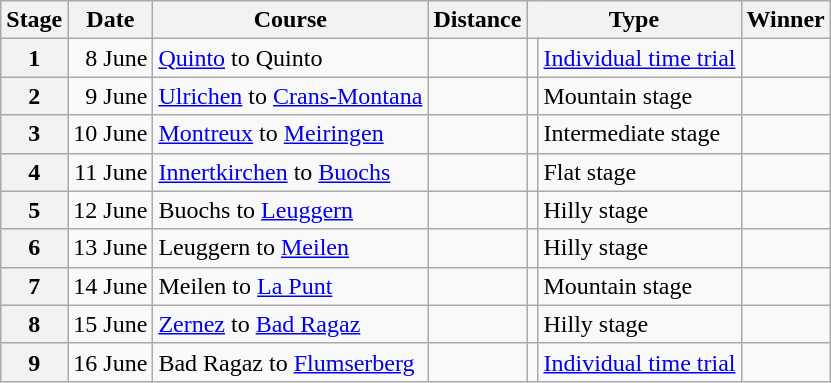<table class="wikitable">
<tr>
<th>Stage</th>
<th>Date</th>
<th>Course</th>
<th>Distance</th>
<th colspan="2">Type</th>
<th>Winner</th>
</tr>
<tr>
<th>1</th>
<td align=right>8 June</td>
<td><a href='#'>Quinto</a> to Quinto</td>
<td></td>
<td></td>
<td><a href='#'>Individual time trial</a></td>
<td></td>
</tr>
<tr>
<th>2</th>
<td align=right>9 June</td>
<td><a href='#'>Ulrichen</a> to <a href='#'>Crans-Montana</a></td>
<td></td>
<td></td>
<td>Mountain stage</td>
<td></td>
</tr>
<tr>
<th>3</th>
<td align=right>10 June</td>
<td><a href='#'>Montreux</a> to <a href='#'>Meiringen</a></td>
<td></td>
<td></td>
<td>Intermediate stage</td>
<td></td>
</tr>
<tr>
<th>4</th>
<td align=right>11 June</td>
<td><a href='#'>Innertkirchen</a> to <a href='#'>Buochs</a></td>
<td></td>
<td></td>
<td>Flat stage</td>
<td></td>
</tr>
<tr>
<th>5</th>
<td align=right>12 June</td>
<td>Buochs to <a href='#'>Leuggern</a></td>
<td></td>
<td></td>
<td>Hilly stage</td>
<td></td>
</tr>
<tr>
<th>6</th>
<td align=right>13 June</td>
<td>Leuggern to <a href='#'>Meilen</a></td>
<td></td>
<td></td>
<td>Hilly stage</td>
<td></td>
</tr>
<tr>
<th>7</th>
<td align=right>14 June</td>
<td>Meilen to <a href='#'>La Punt</a></td>
<td></td>
<td></td>
<td>Mountain stage</td>
<td></td>
</tr>
<tr>
<th>8</th>
<td align=right>15 June</td>
<td><a href='#'>Zernez</a> to <a href='#'>Bad Ragaz</a></td>
<td></td>
<td></td>
<td>Hilly stage</td>
<td></td>
</tr>
<tr>
<th>9</th>
<td align=right>16 June</td>
<td>Bad Ragaz to <a href='#'>Flumserberg</a></td>
<td></td>
<td></td>
<td><a href='#'>Individual time trial</a></td>
<td></td>
</tr>
</table>
